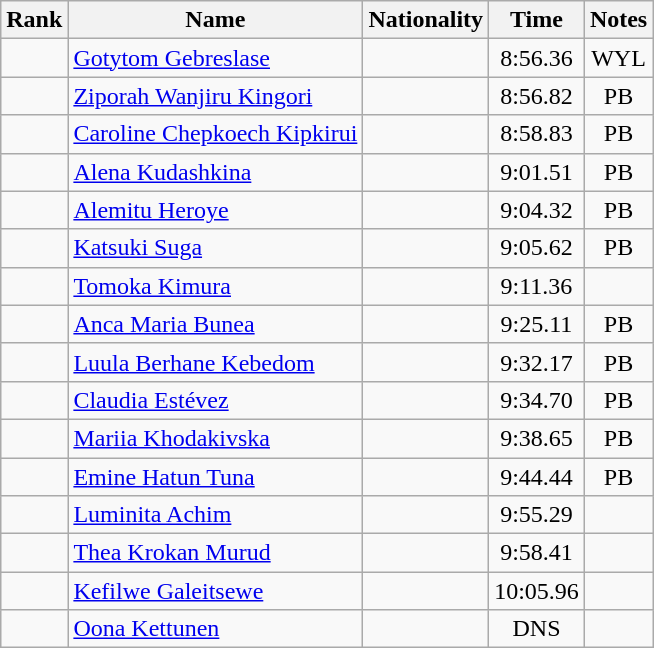<table class="wikitable sortable" style="text-align:center">
<tr>
<th>Rank</th>
<th>Name</th>
<th>Nationality</th>
<th>Time</th>
<th>Notes</th>
</tr>
<tr>
<td></td>
<td align=left><a href='#'>Gotytom Gebreslase</a></td>
<td align=left></td>
<td>8:56.36</td>
<td>WYL</td>
</tr>
<tr>
<td></td>
<td align=left><a href='#'>Ziporah Wanjiru Kingori</a></td>
<td align=left></td>
<td>8:56.82</td>
<td>PB</td>
</tr>
<tr>
<td></td>
<td align=left><a href='#'>Caroline Chepkoech Kipkirui</a></td>
<td align=left></td>
<td>8:58.83</td>
<td>PB</td>
</tr>
<tr>
<td></td>
<td align=left><a href='#'>Alena Kudashkina</a></td>
<td align=left></td>
<td>9:01.51</td>
<td>PB</td>
</tr>
<tr>
<td></td>
<td align=left><a href='#'>Alemitu Heroye</a></td>
<td align=left></td>
<td>9:04.32</td>
<td>PB</td>
</tr>
<tr>
<td></td>
<td align=left><a href='#'>Katsuki Suga</a></td>
<td align=left></td>
<td>9:05.62</td>
<td>PB</td>
</tr>
<tr>
<td></td>
<td align=left><a href='#'>Tomoka Kimura</a></td>
<td align=left></td>
<td>9:11.36</td>
<td></td>
</tr>
<tr>
<td></td>
<td align=left><a href='#'>Anca Maria Bunea</a></td>
<td align=left></td>
<td>9:25.11</td>
<td>PB</td>
</tr>
<tr>
<td></td>
<td align=left><a href='#'>Luula Berhane Kebedom</a></td>
<td align=left></td>
<td>9:32.17</td>
<td>PB</td>
</tr>
<tr>
<td></td>
<td align=left><a href='#'>Claudia Estévez</a></td>
<td align=left></td>
<td>9:34.70</td>
<td>PB</td>
</tr>
<tr>
<td></td>
<td align=left><a href='#'>Mariia Khodakivska</a></td>
<td align=left></td>
<td>9:38.65</td>
<td>PB</td>
</tr>
<tr>
<td></td>
<td align=left><a href='#'>Emine Hatun Tuna</a></td>
<td align=left></td>
<td>9:44.44</td>
<td>PB</td>
</tr>
<tr>
<td></td>
<td align=left><a href='#'>Luminita Achim</a></td>
<td align=left></td>
<td>9:55.29</td>
<td></td>
</tr>
<tr>
<td></td>
<td align=left><a href='#'>Thea Krokan Murud</a></td>
<td align=left></td>
<td>9:58.41</td>
<td></td>
</tr>
<tr>
<td></td>
<td align=left><a href='#'>Kefilwe Galeitsewe</a></td>
<td align=left></td>
<td>10:05.96</td>
<td></td>
</tr>
<tr>
<td></td>
<td align=left><a href='#'>Oona Kettunen</a></td>
<td align=left></td>
<td>DNS</td>
<td></td>
</tr>
</table>
